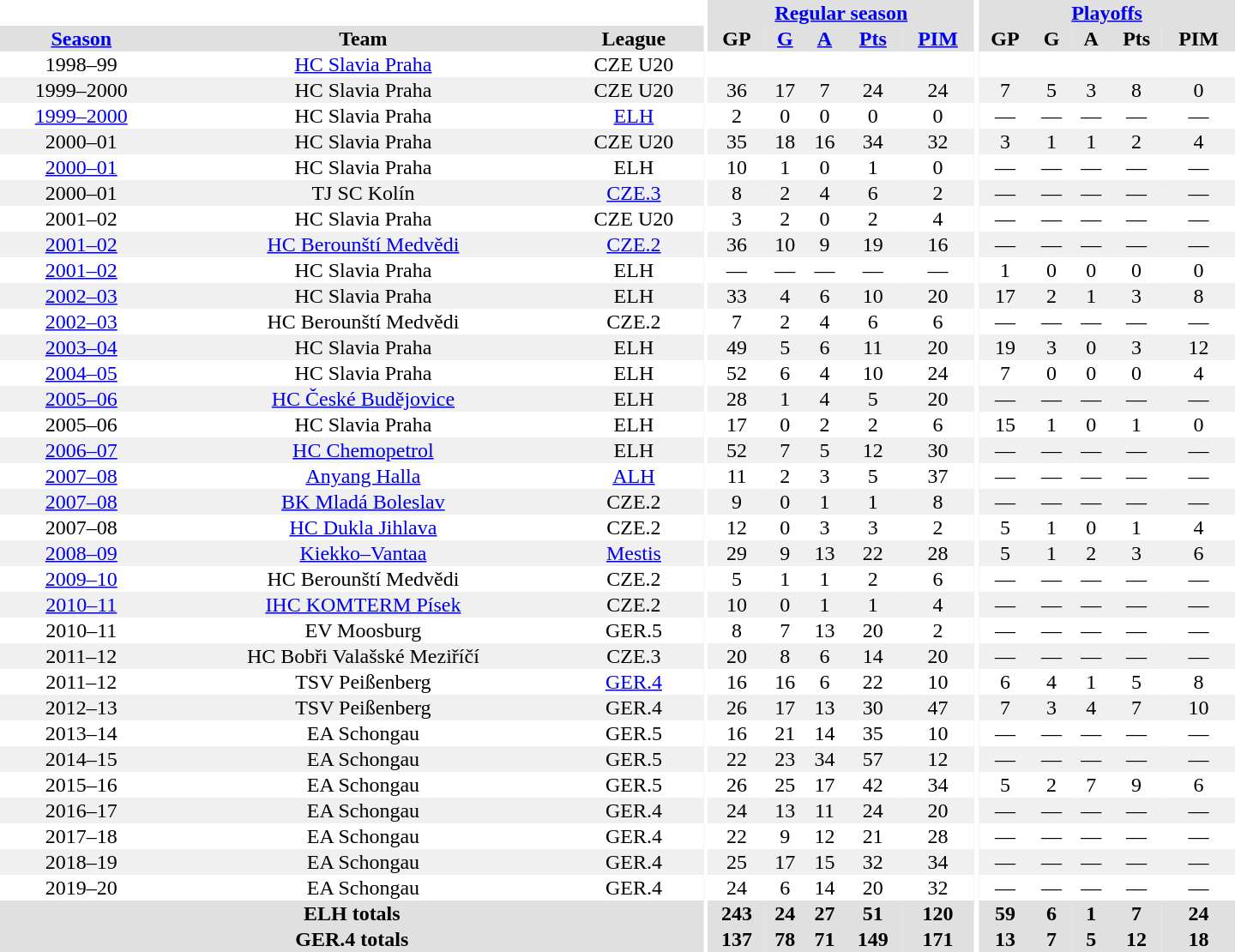<table border="0" cellpadding="1" cellspacing="0" style="text-align:center; width:60em">
<tr bgcolor="#e0e0e0">
<th colspan="3" bgcolor="#ffffff"></th>
<th rowspan="99" bgcolor="#ffffff"></th>
<th colspan="5"><a href='#'>Regular season</a></th>
<th rowspan="99" bgcolor="#ffffff"></th>
<th colspan="5"><a href='#'>Playoffs</a></th>
</tr>
<tr bgcolor="#e0e0e0">
<th><a href='#'>Season</a></th>
<th>Team</th>
<th>League</th>
<th>GP</th>
<th><a href='#'>G</a></th>
<th><a href='#'>A</a></th>
<th><a href='#'>Pts</a></th>
<th><a href='#'>PIM</a></th>
<th>GP</th>
<th>G</th>
<th>A</th>
<th>Pts</th>
<th>PIM</th>
</tr>
<tr>
<td>1998–99</td>
<td><a href='#'>HC Slavia Praha</a></td>
<td>CZE U20</td>
<td></td>
<td></td>
<td></td>
<td></td>
<td></td>
<td></td>
<td></td>
<td></td>
<td></td>
<td></td>
</tr>
<tr bgcolor="#f0f0f0">
<td>1999–2000</td>
<td>HC Slavia Praha</td>
<td>CZE U20</td>
<td>36</td>
<td>17</td>
<td>7</td>
<td>24</td>
<td>24</td>
<td>7</td>
<td>5</td>
<td>3</td>
<td>8</td>
<td>0</td>
</tr>
<tr>
<td><a href='#'>1999–2000</a></td>
<td>HC Slavia Praha</td>
<td><a href='#'>ELH</a></td>
<td>2</td>
<td>0</td>
<td>0</td>
<td>0</td>
<td>0</td>
<td>—</td>
<td>—</td>
<td>—</td>
<td>—</td>
<td>—</td>
</tr>
<tr bgcolor="#f0f0f0">
<td>2000–01</td>
<td>HC Slavia Praha</td>
<td>CZE U20</td>
<td>35</td>
<td>18</td>
<td>16</td>
<td>34</td>
<td>32</td>
<td>3</td>
<td>1</td>
<td>1</td>
<td>2</td>
<td>4</td>
</tr>
<tr>
<td><a href='#'>2000–01</a></td>
<td>HC Slavia Praha</td>
<td>ELH</td>
<td>10</td>
<td>1</td>
<td>0</td>
<td>1</td>
<td>0</td>
<td>—</td>
<td>—</td>
<td>—</td>
<td>—</td>
<td>—</td>
</tr>
<tr bgcolor="#f0f0f0">
<td>2000–01</td>
<td>TJ SC Kolín</td>
<td><a href='#'>CZE.3</a></td>
<td>8</td>
<td>2</td>
<td>4</td>
<td>6</td>
<td>2</td>
<td>—</td>
<td>—</td>
<td>—</td>
<td>—</td>
<td>—</td>
</tr>
<tr>
<td>2001–02</td>
<td>HC Slavia Praha</td>
<td>CZE U20</td>
<td>3</td>
<td>2</td>
<td>0</td>
<td>2</td>
<td>4</td>
<td>—</td>
<td>—</td>
<td>—</td>
<td>—</td>
<td>—</td>
</tr>
<tr bgcolor="#f0f0f0">
<td><a href='#'>2001–02</a></td>
<td><a href='#'>HC Berounští Medvědi</a></td>
<td><a href='#'>CZE.2</a></td>
<td>36</td>
<td>10</td>
<td>9</td>
<td>19</td>
<td>16</td>
<td>—</td>
<td>—</td>
<td>—</td>
<td>—</td>
<td>—</td>
</tr>
<tr>
<td><a href='#'>2001–02</a></td>
<td>HC Slavia Praha</td>
<td>ELH</td>
<td>—</td>
<td>—</td>
<td>—</td>
<td>—</td>
<td>—</td>
<td>1</td>
<td>0</td>
<td>0</td>
<td>0</td>
<td>0</td>
</tr>
<tr bgcolor="#f0f0f0">
<td><a href='#'>2002–03</a></td>
<td>HC Slavia Praha</td>
<td>ELH</td>
<td>33</td>
<td>4</td>
<td>6</td>
<td>10</td>
<td>20</td>
<td>17</td>
<td>2</td>
<td>1</td>
<td>3</td>
<td>8</td>
</tr>
<tr>
<td><a href='#'>2002–03</a></td>
<td>HC Berounští Medvědi</td>
<td>CZE.2</td>
<td>7</td>
<td>2</td>
<td>4</td>
<td>6</td>
<td>6</td>
<td>—</td>
<td>—</td>
<td>—</td>
<td>—</td>
<td>—</td>
</tr>
<tr bgcolor="#f0f0f0">
<td><a href='#'>2003–04</a></td>
<td>HC Slavia Praha</td>
<td>ELH</td>
<td>49</td>
<td>5</td>
<td>6</td>
<td>11</td>
<td>20</td>
<td>19</td>
<td>3</td>
<td>0</td>
<td>3</td>
<td>12</td>
</tr>
<tr>
<td><a href='#'>2004–05</a></td>
<td>HC Slavia Praha</td>
<td>ELH</td>
<td>52</td>
<td>6</td>
<td>4</td>
<td>10</td>
<td>24</td>
<td>7</td>
<td>0</td>
<td>0</td>
<td>0</td>
<td>4</td>
</tr>
<tr bgcolor="#f0f0f0">
<td><a href='#'>2005–06</a></td>
<td><a href='#'>HC České Budějovice</a></td>
<td>ELH</td>
<td>28</td>
<td>1</td>
<td>4</td>
<td>5</td>
<td>20</td>
<td>—</td>
<td>—</td>
<td>—</td>
<td>—</td>
<td>—</td>
</tr>
<tr>
<td>2005–06</td>
<td>HC Slavia Praha</td>
<td>ELH</td>
<td>17</td>
<td>0</td>
<td>2</td>
<td>2</td>
<td>6</td>
<td>15</td>
<td>1</td>
<td>0</td>
<td>1</td>
<td>0</td>
</tr>
<tr bgcolor="#f0f0f0">
<td><a href='#'>2006–07</a></td>
<td><a href='#'>HC Chemopetrol</a></td>
<td>ELH</td>
<td>52</td>
<td>7</td>
<td>5</td>
<td>12</td>
<td>30</td>
<td>—</td>
<td>—</td>
<td>—</td>
<td>—</td>
<td>—</td>
</tr>
<tr>
<td><a href='#'>2007–08</a></td>
<td><a href='#'>Anyang Halla</a></td>
<td><a href='#'>ALH</a></td>
<td>11</td>
<td>2</td>
<td>3</td>
<td>5</td>
<td>37</td>
<td>—</td>
<td>—</td>
<td>—</td>
<td>—</td>
<td>—</td>
</tr>
<tr bgcolor="#f0f0f0">
<td><a href='#'>2007–08</a></td>
<td><a href='#'>BK Mladá Boleslav</a></td>
<td>CZE.2</td>
<td>9</td>
<td>0</td>
<td>1</td>
<td>1</td>
<td>8</td>
<td>—</td>
<td>—</td>
<td>—</td>
<td>—</td>
<td>—</td>
</tr>
<tr>
<td>2007–08</td>
<td><a href='#'>HC Dukla Jihlava</a></td>
<td>CZE.2</td>
<td>12</td>
<td>0</td>
<td>3</td>
<td>3</td>
<td>2</td>
<td>5</td>
<td>1</td>
<td>0</td>
<td>1</td>
<td>4</td>
</tr>
<tr bgcolor="#f0f0f0">
<td><a href='#'>2008–09</a></td>
<td><a href='#'>Kiekko–Vantaa</a></td>
<td><a href='#'>Mestis</a></td>
<td>29</td>
<td>9</td>
<td>13</td>
<td>22</td>
<td>28</td>
<td>5</td>
<td>1</td>
<td>2</td>
<td>3</td>
<td>6</td>
</tr>
<tr>
<td><a href='#'>2009–10</a></td>
<td>HC Berounští Medvědi</td>
<td>CZE.2</td>
<td>5</td>
<td>1</td>
<td>1</td>
<td>2</td>
<td>6</td>
<td>—</td>
<td>—</td>
<td>—</td>
<td>—</td>
<td>—</td>
</tr>
<tr bgcolor="#f0f0f0">
<td><a href='#'>2010–11</a></td>
<td><a href='#'>IHC KOMTERM Písek</a></td>
<td>CZE.2</td>
<td>10</td>
<td>0</td>
<td>1</td>
<td>1</td>
<td>4</td>
<td>—</td>
<td>—</td>
<td>—</td>
<td>—</td>
<td>—</td>
</tr>
<tr>
<td>2010–11</td>
<td>EV Moosburg</td>
<td>GER.5</td>
<td>8</td>
<td>7</td>
<td>13</td>
<td>20</td>
<td>2</td>
<td>—</td>
<td>—</td>
<td>—</td>
<td>—</td>
<td>—</td>
</tr>
<tr bgcolor="#f0f0f0">
<td>2011–12</td>
<td>HC Bobři Valašské Meziříčí</td>
<td>CZE.3</td>
<td>20</td>
<td>8</td>
<td>6</td>
<td>14</td>
<td>20</td>
<td>—</td>
<td>—</td>
<td>—</td>
<td>—</td>
<td>—</td>
</tr>
<tr>
<td>2011–12</td>
<td>TSV Peißenberg</td>
<td><a href='#'>GER.4</a></td>
<td>16</td>
<td>16</td>
<td>6</td>
<td>22</td>
<td>10</td>
<td>6</td>
<td>4</td>
<td>1</td>
<td>5</td>
<td>8</td>
</tr>
<tr bgcolor="#f0f0f0">
<td>2012–13</td>
<td>TSV Peißenberg</td>
<td>GER.4</td>
<td>26</td>
<td>17</td>
<td>13</td>
<td>30</td>
<td>47</td>
<td>7</td>
<td>3</td>
<td>4</td>
<td>7</td>
<td>10</td>
</tr>
<tr>
<td>2013–14</td>
<td>EA Schongau</td>
<td>GER.5</td>
<td>16</td>
<td>21</td>
<td>14</td>
<td>35</td>
<td>10</td>
<td>—</td>
<td>—</td>
<td>—</td>
<td>—</td>
<td>—</td>
</tr>
<tr bgcolor="#f0f0f0">
<td>2014–15</td>
<td>EA Schongau</td>
<td>GER.5</td>
<td>22</td>
<td>23</td>
<td>34</td>
<td>57</td>
<td>12</td>
<td>—</td>
<td>—</td>
<td>—</td>
<td>—</td>
<td>—</td>
</tr>
<tr>
<td>2015–16</td>
<td>EA Schongau</td>
<td>GER.5</td>
<td>26</td>
<td>25</td>
<td>17</td>
<td>42</td>
<td>34</td>
<td>5</td>
<td>2</td>
<td>7</td>
<td>9</td>
<td>6</td>
</tr>
<tr bgcolor="#f0f0f0">
<td>2016–17</td>
<td>EA Schongau</td>
<td>GER.4</td>
<td>24</td>
<td>13</td>
<td>11</td>
<td>24</td>
<td>20</td>
<td>—</td>
<td>—</td>
<td>—</td>
<td>—</td>
<td>—</td>
</tr>
<tr>
<td>2017–18</td>
<td>EA Schongau</td>
<td>GER.4</td>
<td>22</td>
<td>9</td>
<td>12</td>
<td>21</td>
<td>28</td>
<td>—</td>
<td>—</td>
<td>—</td>
<td>—</td>
<td>—</td>
</tr>
<tr bgcolor="#f0f0f0">
<td>2018–19</td>
<td>EA Schongau</td>
<td>GER.4</td>
<td>25</td>
<td>17</td>
<td>15</td>
<td>32</td>
<td>34</td>
<td>—</td>
<td>—</td>
<td>—</td>
<td>—</td>
<td>—</td>
</tr>
<tr>
<td>2019–20</td>
<td>EA Schongau</td>
<td>GER.4</td>
<td>24</td>
<td>6</td>
<td>14</td>
<td>20</td>
<td>32</td>
<td>—</td>
<td>—</td>
<td>—</td>
<td>—</td>
<td>—</td>
</tr>
<tr bgcolor="#e0e0e0">
<th colspan="3">ELH totals</th>
<th>243</th>
<th>24</th>
<th>27</th>
<th>51</th>
<th>120</th>
<th>59</th>
<th>6</th>
<th>1</th>
<th>7</th>
<th>24</th>
</tr>
<tr bgcolor="#e0e0e0">
<th colspan="3">GER.4 totals</th>
<th>137</th>
<th>78</th>
<th>71</th>
<th>149</th>
<th>171</th>
<th>13</th>
<th>7</th>
<th>5</th>
<th>12</th>
<th>18</th>
</tr>
</table>
